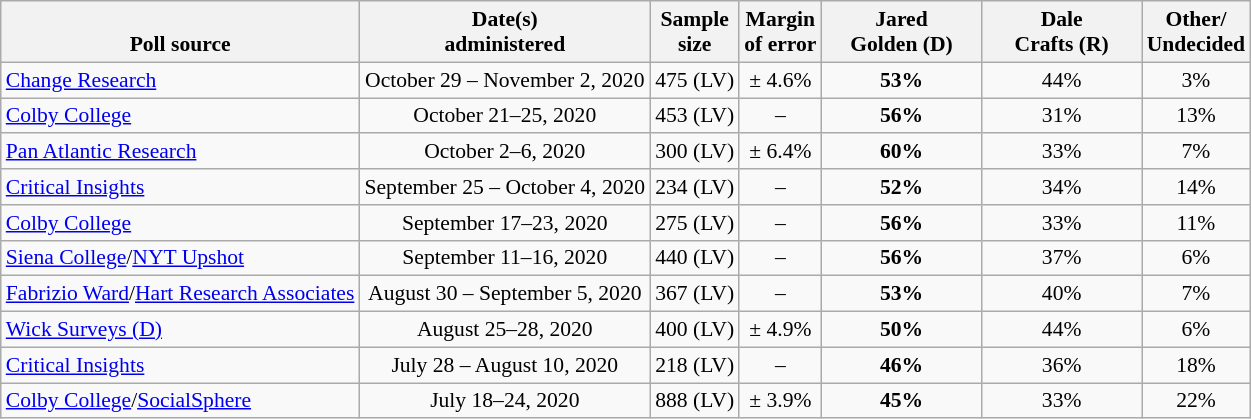<table class="wikitable" style="font-size:90%;text-align:center;">
<tr valign=bottom>
<th>Poll source</th>
<th>Date(s)<br>administered</th>
<th>Sample<br>size</th>
<th>Margin<br>of error</th>
<th style="width:100px;">Jared<br>Golden (D)</th>
<th style="width:100px;">Dale<br>Crafts (R)</th>
<th>Other/<br>Undecided</th>
</tr>
<tr>
<td style="text-align:left;"><a href='#'>Change Research</a></td>
<td>October 29 – November 2, 2020</td>
<td>475 (LV)</td>
<td>± 4.6%</td>
<td><strong>53%</strong></td>
<td>44%</td>
<td>3%</td>
</tr>
<tr>
<td style="text-align:left;"><a href='#'>Colby College</a></td>
<td>October 21–25, 2020</td>
<td>453 (LV)</td>
<td>–</td>
<td><strong>56%</strong></td>
<td>31%</td>
<td>13%</td>
</tr>
<tr>
<td style="text-align:left;"><a href='#'>Pan Atlantic Research</a></td>
<td>October 2–6, 2020</td>
<td>300 (LV)</td>
<td>± 6.4%</td>
<td><strong>60%</strong></td>
<td>33%</td>
<td>7%</td>
</tr>
<tr>
<td style="text-align:left;"><a href='#'>Critical Insights</a></td>
<td>September 25 – October 4, 2020</td>
<td>234 (LV)</td>
<td>–</td>
<td><strong>52%</strong></td>
<td>34%</td>
<td>14%</td>
</tr>
<tr>
<td style="text-align:left;"><a href='#'>Colby College</a></td>
<td>September 17–23, 2020</td>
<td>275 (LV)</td>
<td>–</td>
<td><strong>56%</strong></td>
<td>33%</td>
<td>11%</td>
</tr>
<tr>
<td style="text-align:left;"><a href='#'>Siena College</a>/<a href='#'>NYT Upshot</a></td>
<td>September 11–16, 2020</td>
<td>440 (LV)</td>
<td>–</td>
<td><strong>56%</strong></td>
<td>37%</td>
<td>6%</td>
</tr>
<tr>
<td style="text-align:left;"><a href='#'>Fabrizio Ward</a>/<a href='#'>Hart Research Associates</a></td>
<td>August 30 – September 5, 2020</td>
<td>367 (LV)</td>
<td>–</td>
<td><strong>53%</strong></td>
<td>40%</td>
<td>7%</td>
</tr>
<tr>
<td style="text-align:left;"><a href='#'>Wick Surveys (D)</a></td>
<td>August 25–28, 2020</td>
<td>400 (LV)</td>
<td>± 4.9%</td>
<td><strong>50%</strong></td>
<td>44%</td>
<td>6%</td>
</tr>
<tr>
<td style="text-align:left;"><a href='#'>Critical Insights</a></td>
<td>July 28 – August 10, 2020</td>
<td>218 (LV)</td>
<td>–</td>
<td><strong>46%</strong></td>
<td>36%</td>
<td>18%</td>
</tr>
<tr>
<td style="text-align:left;"><a href='#'>Colby College</a>/<a href='#'>SocialSphere</a></td>
<td>July 18–24, 2020</td>
<td>888 (LV)</td>
<td>± 3.9%</td>
<td><strong>45%</strong></td>
<td>33%</td>
<td>22%</td>
</tr>
</table>
